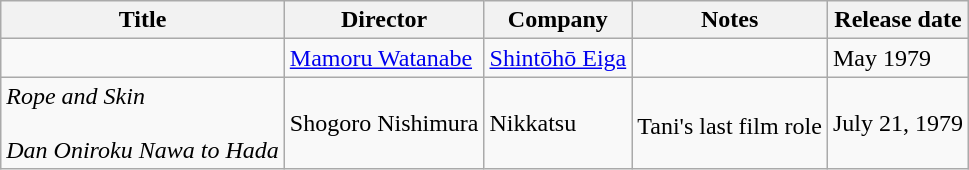<table class="wikitable">
<tr>
<th>Title</th>
<th>Director</th>
<th>Company</th>
<th>Notes</th>
<th>Release date</th>
</tr>
<tr>
<td></td>
<td><a href='#'>Mamoru Watanabe</a></td>
<td><a href='#'>Shintōhō Eiga</a></td>
<td><sup></sup></td>
<td>May 1979</td>
</tr>
<tr>
<td><em>Rope and Skin</em><br><br><em>Dan Oniroku Nawa to Hada</em></td>
<td>Shogoro Nishimura</td>
<td>Nikkatsu</td>
<td>Tani's last film role <sup></sup></td>
<td>July 21, 1979</td>
</tr>
</table>
